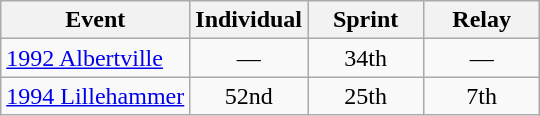<table class="wikitable" style="text-align: center;">
<tr ">
<th>Event</th>
<th style="width:70px;">Individual</th>
<th style="width:70px;">Sprint</th>
<th style="width:70px;">Relay</th>
</tr>
<tr>
<td align=left> <a href='#'>1992 Albertville</a></td>
<td>—</td>
<td>34th</td>
<td>—</td>
</tr>
<tr>
<td align=left> <a href='#'>1994 Lillehammer</a></td>
<td>52nd</td>
<td>25th</td>
<td>7th</td>
</tr>
</table>
